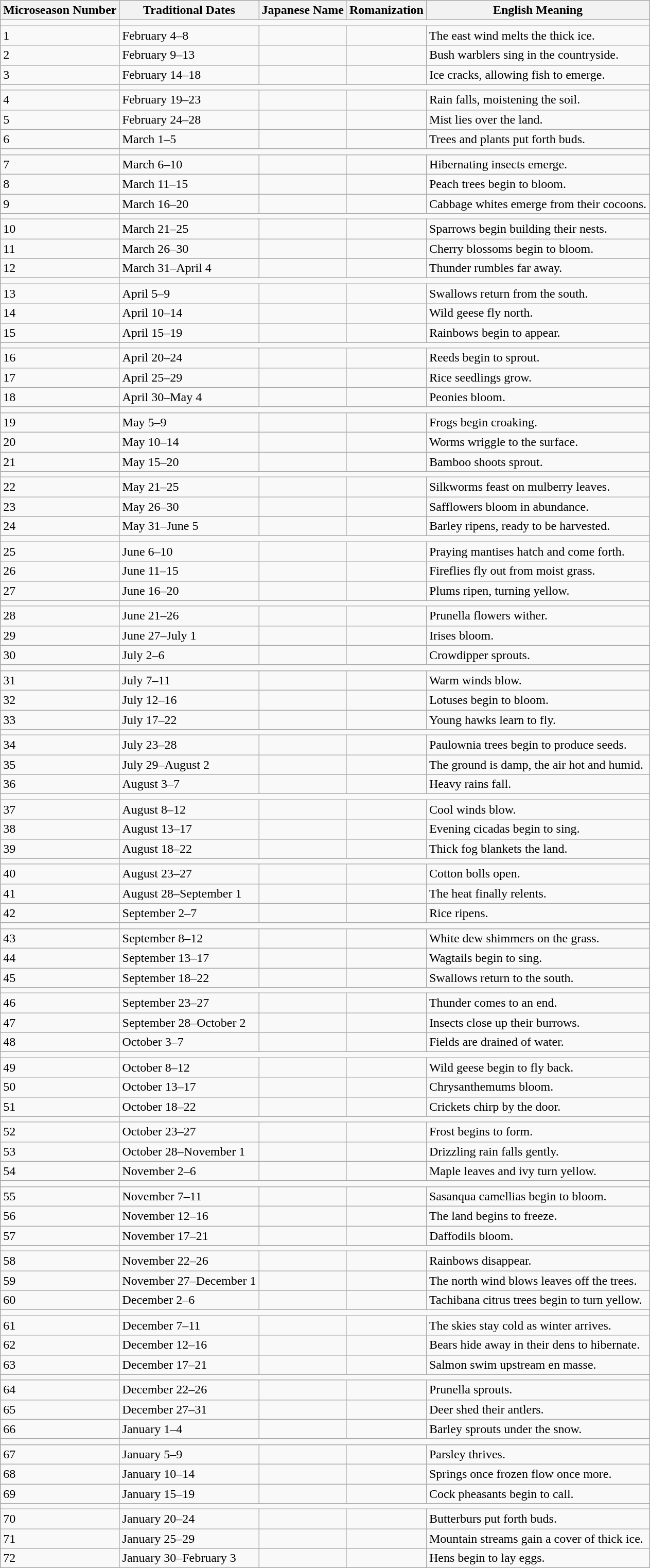<table class=wikitable>
<tr>
<th>Microseason Number</th>
<th>Traditional Dates</th>
<th>Japanese Name</th>
<th>Romanization</th>
<th>English Meaning</th>
</tr>
<tr>
<td></td>
</tr>
<tr>
<td>1</td>
<td>February 4–8</td>
<td></td>
<td></td>
<td>The east wind melts the thick ice.</td>
</tr>
<tr>
<td>2</td>
<td>February 9–13</td>
<td></td>
<td></td>
<td>Bush warblers sing in the countryside.</td>
</tr>
<tr>
<td>3</td>
<td>February 14–18</td>
<td></td>
<td></td>
<td>Ice cracks, allowing fish to emerge.</td>
</tr>
<tr>
<td></td>
</tr>
<tr>
<td>4</td>
<td>February 19–23</td>
<td></td>
<td></td>
<td>Rain falls, moistening the soil.</td>
</tr>
<tr>
<td>5</td>
<td>February 24–28</td>
<td></td>
<td></td>
<td>Mist lies over the land.</td>
</tr>
<tr>
<td>6</td>
<td>March 1–5</td>
<td></td>
<td></td>
<td>Trees and plants put forth buds.</td>
</tr>
<tr>
<td></td>
</tr>
<tr>
<td>7</td>
<td>March 6–10</td>
<td></td>
<td></td>
<td>Hibernating insects emerge.</td>
</tr>
<tr>
<td>8</td>
<td>March 11–15</td>
<td></td>
<td></td>
<td>Peach trees begin to bloom.</td>
</tr>
<tr>
<td>9</td>
<td>March 16–20</td>
<td></td>
<td></td>
<td>Cabbage whites emerge from their cocoons.</td>
</tr>
<tr>
<td></td>
</tr>
<tr>
<td>10</td>
<td>March 21–25</td>
<td></td>
<td></td>
<td>Sparrows begin building their nests.</td>
</tr>
<tr>
<td>11</td>
<td>March 26–30</td>
<td></td>
<td></td>
<td>Cherry blossoms begin to bloom.</td>
</tr>
<tr>
<td>12</td>
<td>March 31–April 4</td>
<td></td>
<td></td>
<td>Thunder rumbles far away.</td>
</tr>
<tr>
<td></td>
</tr>
<tr>
<td>13</td>
<td>April 5–9</td>
<td></td>
<td></td>
<td>Swallows return from the south.</td>
</tr>
<tr>
<td>14</td>
<td>April 10–14</td>
<td></td>
<td></td>
<td>Wild geese fly north.</td>
</tr>
<tr>
<td>15</td>
<td>April 15–19</td>
<td></td>
<td></td>
<td>Rainbows begin to appear.</td>
</tr>
<tr>
<td></td>
</tr>
<tr>
<td>16</td>
<td>April 20–24</td>
<td></td>
<td></td>
<td>Reeds begin to sprout.</td>
</tr>
<tr>
<td>17</td>
<td>April 25–29</td>
<td></td>
<td></td>
<td>Rice seedlings grow.</td>
</tr>
<tr>
<td>18</td>
<td>April 30–May 4</td>
<td></td>
<td></td>
<td>Peonies bloom.</td>
</tr>
<tr>
<td></td>
</tr>
<tr>
<td>19</td>
<td>May 5–9</td>
<td></td>
<td></td>
<td>Frogs begin croaking.</td>
</tr>
<tr>
<td>20</td>
<td>May 10–14</td>
<td></td>
<td></td>
<td>Worms wriggle to the surface.</td>
</tr>
<tr>
<td>21</td>
<td>May 15–20</td>
<td></td>
<td></td>
<td>Bamboo shoots sprout.</td>
</tr>
<tr>
<td></td>
</tr>
<tr>
<td>22</td>
<td>May 21–25</td>
<td></td>
<td></td>
<td>Silkworms feast on mulberry leaves.</td>
</tr>
<tr>
<td>23</td>
<td>May 26–30</td>
<td></td>
<td></td>
<td>Safflowers bloom in abundance.</td>
</tr>
<tr>
<td>24</td>
<td>May 31–June 5</td>
<td></td>
<td></td>
<td>Barley ripens, ready to be harvested.</td>
</tr>
<tr>
<td></td>
</tr>
<tr>
<td>25</td>
<td>June 6–10</td>
<td></td>
<td></td>
<td>Praying mantises hatch and come forth.</td>
</tr>
<tr>
<td>26</td>
<td>June 11–15</td>
<td></td>
<td></td>
<td>Fireflies fly out from moist grass.</td>
</tr>
<tr>
<td>27</td>
<td>June 16–20</td>
<td></td>
<td></td>
<td>Plums ripen, turning yellow.</td>
</tr>
<tr>
<td></td>
</tr>
<tr>
<td>28</td>
<td>June 21–26</td>
<td></td>
<td></td>
<td>Prunella flowers wither.</td>
</tr>
<tr>
<td>29</td>
<td>June 27–July 1</td>
<td></td>
<td></td>
<td>Irises bloom.</td>
</tr>
<tr>
<td>30</td>
<td>July 2–6</td>
<td></td>
<td></td>
<td>Crowdipper sprouts.</td>
</tr>
<tr>
<td></td>
</tr>
<tr>
<td>31</td>
<td>July 7–11</td>
<td></td>
<td></td>
<td>Warm winds blow.</td>
</tr>
<tr>
<td>32</td>
<td>July 12–16</td>
<td></td>
<td></td>
<td>Lotuses begin to bloom.</td>
</tr>
<tr>
<td>33</td>
<td>July 17–22</td>
<td></td>
<td></td>
<td>Young hawks learn to fly.</td>
</tr>
<tr>
<td></td>
</tr>
<tr>
<td>34</td>
<td>July 23–28</td>
<td></td>
<td></td>
<td>Paulownia trees begin to produce seeds.</td>
</tr>
<tr>
<td>35</td>
<td>July 29–August 2</td>
<td></td>
<td></td>
<td>The ground is damp, the air hot and humid.</td>
</tr>
<tr>
<td>36</td>
<td>August 3–7</td>
<td></td>
<td></td>
<td>Heavy rains fall.</td>
</tr>
<tr>
<td></td>
</tr>
<tr>
<td>37</td>
<td>August 8–12</td>
<td></td>
<td></td>
<td>Cool winds blow.</td>
</tr>
<tr>
<td>38</td>
<td>August 13–17</td>
<td></td>
<td></td>
<td>Evening cicadas begin to sing.</td>
</tr>
<tr>
<td>39</td>
<td>August 18–22</td>
<td></td>
<td></td>
<td>Thick fog blankets the land.</td>
</tr>
<tr>
<td></td>
</tr>
<tr>
<td>40</td>
<td>August 23–27</td>
<td></td>
<td></td>
<td>Cotton bolls open.</td>
</tr>
<tr>
<td>41</td>
<td>August 28–September 1</td>
<td></td>
<td></td>
<td>The heat finally relents.</td>
</tr>
<tr>
<td>42</td>
<td>September 2–7</td>
<td></td>
<td></td>
<td>Rice ripens.</td>
</tr>
<tr>
<td></td>
</tr>
<tr>
<td>43</td>
<td>September 8–12</td>
<td></td>
<td></td>
<td>White dew shimmers on the grass.</td>
</tr>
<tr>
<td>44</td>
<td>September 13–17</td>
<td></td>
<td></td>
<td>Wagtails begin to sing.</td>
</tr>
<tr>
<td>45</td>
<td>September 18–22</td>
<td></td>
<td></td>
<td>Swallows return to the south.</td>
</tr>
<tr>
<td></td>
</tr>
<tr>
<td>46</td>
<td>September 23–27</td>
<td></td>
<td></td>
<td>Thunder comes to an end.</td>
</tr>
<tr>
<td>47</td>
<td>September 28–October 2</td>
<td></td>
<td></td>
<td>Insects close up their burrows.</td>
</tr>
<tr>
<td>48</td>
<td>October 3–7</td>
<td></td>
<td></td>
<td>Fields are drained of water.</td>
</tr>
<tr>
<td></td>
</tr>
<tr>
<td>49</td>
<td>October 8–12</td>
<td></td>
<td></td>
<td>Wild geese begin to fly back.</td>
</tr>
<tr>
<td>50</td>
<td>October 13–17</td>
<td></td>
<td></td>
<td>Chrysanthemums bloom.</td>
</tr>
<tr>
<td>51</td>
<td>October 18–22</td>
<td></td>
<td></td>
<td>Crickets chirp by the door.</td>
</tr>
<tr>
<td></td>
</tr>
<tr>
<td>52</td>
<td>October 23–27</td>
<td></td>
<td></td>
<td>Frost begins to form.</td>
</tr>
<tr>
<td>53</td>
<td>October 28–November 1</td>
<td></td>
<td></td>
<td>Drizzling rain falls gently.</td>
</tr>
<tr>
<td>54</td>
<td>November 2–6</td>
<td></td>
<td></td>
<td>Maple leaves and ivy turn yellow.</td>
</tr>
<tr>
<td></td>
</tr>
<tr>
<td>55</td>
<td>November 7–11</td>
<td></td>
<td></td>
<td>Sasanqua camellias begin to bloom.</td>
</tr>
<tr>
<td>56</td>
<td>November 12–16</td>
<td></td>
<td></td>
<td>The land begins to freeze.</td>
</tr>
<tr>
<td>57</td>
<td>November 17–21</td>
<td></td>
<td></td>
<td>Daffodils bloom.</td>
</tr>
<tr>
<td></td>
</tr>
<tr>
<td>58</td>
<td>November 22–26</td>
<td></td>
<td></td>
<td>Rainbows disappear.</td>
</tr>
<tr>
<td>59</td>
<td>November 27–December 1</td>
<td></td>
<td></td>
<td>The north wind blows leaves off the trees.</td>
</tr>
<tr>
<td>60</td>
<td>December 2–6</td>
<td></td>
<td></td>
<td>Tachibana citrus trees begin to turn yellow.</td>
</tr>
<tr>
<td></td>
</tr>
<tr>
<td>61</td>
<td>December 7–11</td>
<td></td>
<td></td>
<td>The skies stay cold as winter arrives.</td>
</tr>
<tr>
<td>62</td>
<td>December 12–16</td>
<td></td>
<td></td>
<td>Bears hide away in their dens to hibernate.</td>
</tr>
<tr>
<td>63</td>
<td>December 17–21</td>
<td></td>
<td></td>
<td>Salmon swim upstream en masse.</td>
</tr>
<tr>
<td></td>
</tr>
<tr>
<td>64</td>
<td>December 22–26</td>
<td></td>
<td></td>
<td>Prunella sprouts.</td>
</tr>
<tr>
<td>65</td>
<td>December 27–31</td>
<td></td>
<td></td>
<td>Deer shed their antlers.</td>
</tr>
<tr>
<td>66</td>
<td>January 1–4</td>
<td></td>
<td></td>
<td>Barley sprouts under the snow.</td>
</tr>
<tr>
<td></td>
</tr>
<tr>
<td>67</td>
<td>January 5–9</td>
<td></td>
<td></td>
<td>Parsley thrives.</td>
</tr>
<tr>
<td>68</td>
<td>January 10–14</td>
<td></td>
<td></td>
<td>Springs once frozen flow once more.</td>
</tr>
<tr>
<td>69</td>
<td>January 15–19</td>
<td></td>
<td></td>
<td>Cock pheasants begin to call.</td>
</tr>
<tr>
<td></td>
</tr>
<tr>
<td>70</td>
<td>January 20–24</td>
<td></td>
<td></td>
<td>Butterburs put forth buds.</td>
</tr>
<tr>
<td>71</td>
<td>January 25–29</td>
<td></td>
<td></td>
<td>Mountain streams gain a cover of thick ice.</td>
</tr>
<tr>
<td>72</td>
<td>January 30–February 3</td>
<td></td>
<td></td>
<td>Hens begin to lay eggs.</td>
</tr>
</table>
